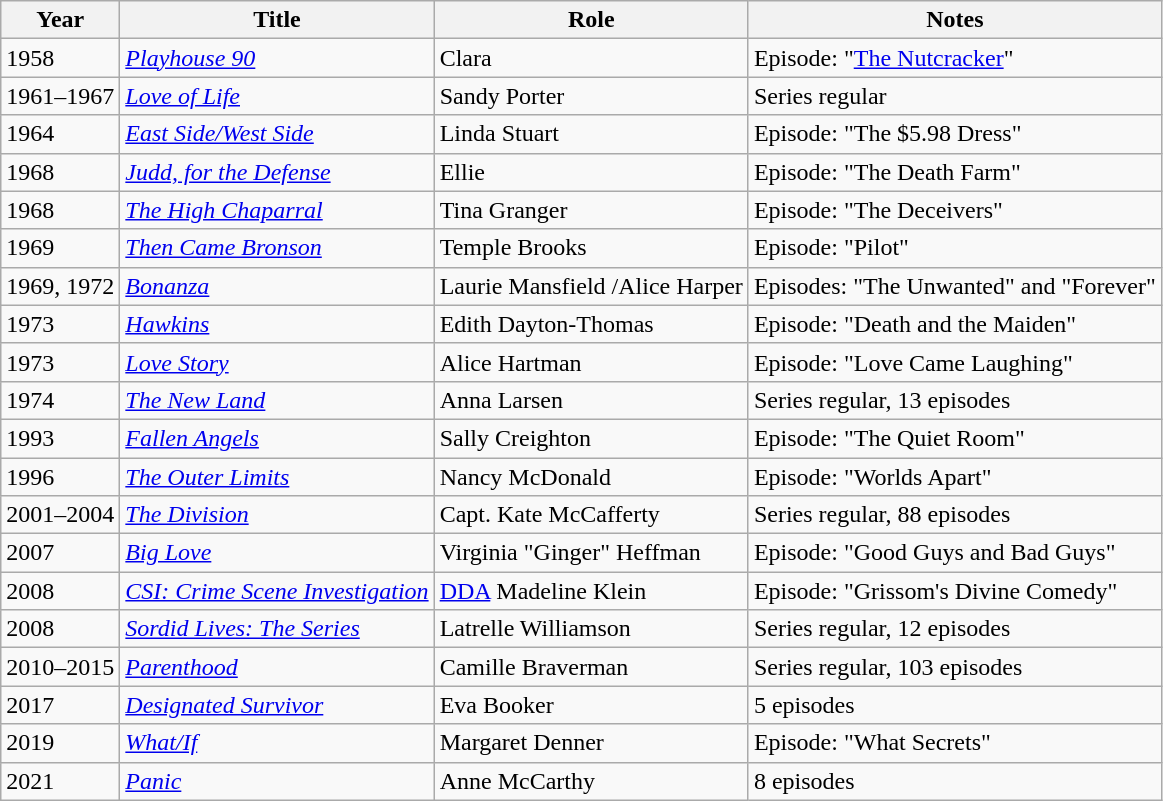<table class="wikitable sortable">
<tr>
<th>Year</th>
<th>Title</th>
<th>Role</th>
<th class="unsortable">Notes</th>
</tr>
<tr>
<td>1958</td>
<td><em><a href='#'>Playhouse 90</a></em></td>
<td>Clara</td>
<td>Episode: "<a href='#'>The Nutcracker</a>"</td>
</tr>
<tr>
<td>1961–1967</td>
<td><em><a href='#'>Love of Life</a></em></td>
<td>Sandy Porter</td>
<td>Series regular</td>
</tr>
<tr>
<td>1964</td>
<td><em><a href='#'>East Side/West Side</a></em></td>
<td>Linda Stuart</td>
<td>Episode: "The $5.98 Dress"</td>
</tr>
<tr>
<td>1968</td>
<td><em><a href='#'>Judd, for the Defense</a></em></td>
<td>Ellie</td>
<td>Episode: "The Death Farm"</td>
</tr>
<tr>
<td>1968</td>
<td><em><a href='#'>The High Chaparral</a></em></td>
<td>Tina Granger</td>
<td>Episode: "The Deceivers"</td>
</tr>
<tr>
<td>1969</td>
<td><em><a href='#'>Then Came Bronson</a></em></td>
<td>Temple Brooks</td>
<td>Episode: "Pilot"</td>
</tr>
<tr>
<td>1969, 1972</td>
<td><em><a href='#'>Bonanza</a></em></td>
<td>Laurie Mansfield /Alice Harper</td>
<td>Episodes: "The Unwanted" and "Forever"</td>
</tr>
<tr>
<td>1973</td>
<td><em><a href='#'>Hawkins</a></em></td>
<td>Edith Dayton-Thomas</td>
<td>Episode: "Death and the Maiden"</td>
</tr>
<tr>
<td>1973</td>
<td><em><a href='#'>Love Story</a></em></td>
<td>Alice Hartman</td>
<td>Episode: "Love Came Laughing"</td>
</tr>
<tr>
<td>1974</td>
<td><em><a href='#'>The New Land</a></em></td>
<td>Anna Larsen</td>
<td>Series regular, 13 episodes</td>
</tr>
<tr>
<td>1993</td>
<td><em><a href='#'>Fallen Angels</a></em></td>
<td>Sally Creighton</td>
<td>Episode: "The Quiet Room"</td>
</tr>
<tr>
<td>1996</td>
<td><em><a href='#'>The Outer Limits</a></em></td>
<td>Nancy McDonald</td>
<td>Episode: "Worlds Apart"</td>
</tr>
<tr>
<td>2001–2004</td>
<td><em><a href='#'>The Division</a></em></td>
<td>Capt. Kate McCafferty</td>
<td>Series regular, 88 episodes</td>
</tr>
<tr>
<td>2007</td>
<td><em><a href='#'>Big Love</a></em></td>
<td>Virginia "Ginger" Heffman</td>
<td>Episode: "Good Guys and Bad Guys"</td>
</tr>
<tr>
<td>2008</td>
<td><em><a href='#'>CSI: Crime Scene Investigation</a></em></td>
<td><a href='#'>DDA</a> Madeline Klein</td>
<td>Episode: "Grissom's Divine Comedy"</td>
</tr>
<tr>
<td>2008</td>
<td><em><a href='#'>Sordid Lives: The Series</a></em></td>
<td>Latrelle Williamson</td>
<td>Series regular, 12 episodes</td>
</tr>
<tr>
<td>2010–2015</td>
<td><em><a href='#'>Parenthood</a></em></td>
<td>Camille Braverman</td>
<td>Series regular, 103 episodes</td>
</tr>
<tr>
<td>2017</td>
<td><em><a href='#'>Designated Survivor</a></em></td>
<td>Eva Booker</td>
<td>5 episodes</td>
</tr>
<tr>
<td>2019</td>
<td><em><a href='#'>What/If</a></em></td>
<td>Margaret Denner</td>
<td>Episode: "What Secrets"</td>
</tr>
<tr>
<td>2021</td>
<td><em><a href='#'>Panic</a></em></td>
<td>Anne McCarthy</td>
<td>8 episodes</td>
</tr>
</table>
